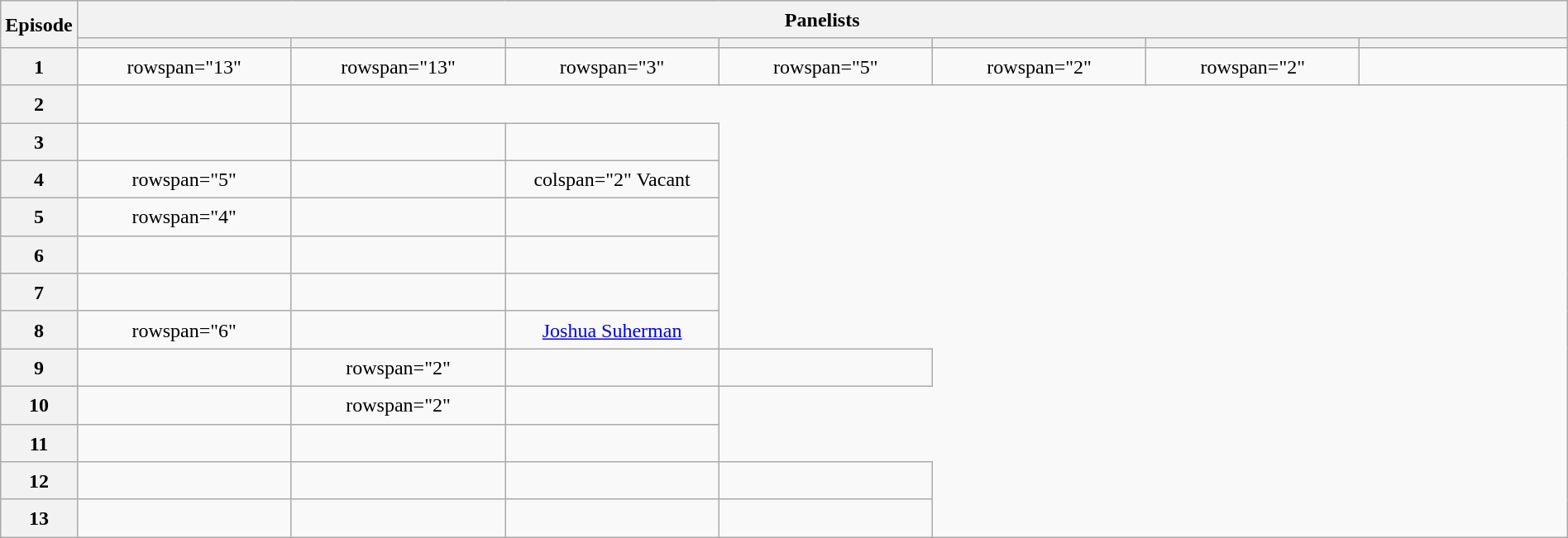<table class="wikitable plainrowheaders mw-collapsible" style="text-align:center; line-height:23px; width:100%;">
<tr>
<th rowspan="2" width="1%">Episode</th>
<th colspan="7">Panelists</th>
</tr>
<tr>
<th width="14%"></th>
<th width="14%"></th>
<th width="14%"></th>
<th width="14%"></th>
<th width="14%"></th>
<th width="14%"></th>
<th width="14%"></th>
</tr>
<tr>
<th>1</th>
<td>rowspan="13" </td>
<td>rowspan="13" </td>
<td>rowspan="3" </td>
<td>rowspan="5" </td>
<td>rowspan="2" </td>
<td>rowspan="2" </td>
<td></td>
</tr>
<tr>
<th>2</th>
<td></td>
</tr>
<tr>
<th>3</th>
<td></td>
<td></td>
<td></td>
</tr>
<tr>
<th>4</th>
<td>rowspan="5" </td>
<td></td>
<td>colspan="2"  Vacant</td>
</tr>
<tr>
<th>5</th>
<td>rowspan="4" </td>
<td></td>
<td></td>
</tr>
<tr>
<th>6</th>
<td></td>
<td></td>
<td></td>
</tr>
<tr>
<th>7</th>
<td></td>
<td></td>
<td></td>
</tr>
<tr>
<th>8</th>
<td>rowspan="6" </td>
<td></td>
<td {{CGuest><a href='#'>Joshua Suherman</a></td>
</tr>
<tr>
<th>9</th>
<td></td>
<td>rowspan="2" </td>
<td></td>
<td></td>
</tr>
<tr>
<th>10</th>
<td></td>
<td>rowspan="2" </td>
<td></td>
</tr>
<tr>
<th>11</th>
<td></td>
<td></td>
<td></td>
</tr>
<tr>
<th>12</th>
<td></td>
<td></td>
<td></td>
<td></td>
</tr>
<tr>
<th>13</th>
<td></td>
<td></td>
<td></td>
<td></td>
</tr>
</table>
